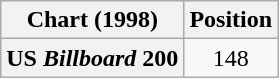<table class="wikitable plainrowheaders" style="text-align:center">
<tr>
<th>Chart (1998)</th>
<th>Position</th>
</tr>
<tr>
<th scope="row">US <em>Billboard</em> 200</th>
<td>148</td>
</tr>
</table>
